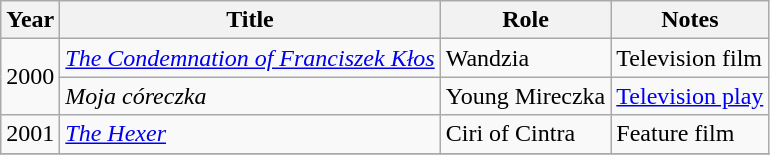<table class="wikitable plainrowheaders sortable">
<tr>
<th scope="col">Year</th>
<th scope="col">Title</th>
<th scope="col">Role</th>
<th scope="col" class="unsortable">Notes</th>
</tr>
<tr>
<td rowspan=2>2000</td>
<td><em><a href='#'>The Condemnation of Franciszek Kłos</a></em></td>
<td>Wandzia</td>
<td>Television film</td>
</tr>
<tr>
<td><em>Moja córeczka</em></td>
<td>Young Mireczka</td>
<td><a href='#'>Television play</a></td>
</tr>
<tr>
<td>2001</td>
<td><em><a href='#'>The Hexer</a></em></td>
<td>Ciri of Cintra</td>
<td>Feature film</td>
</tr>
<tr>
</tr>
</table>
